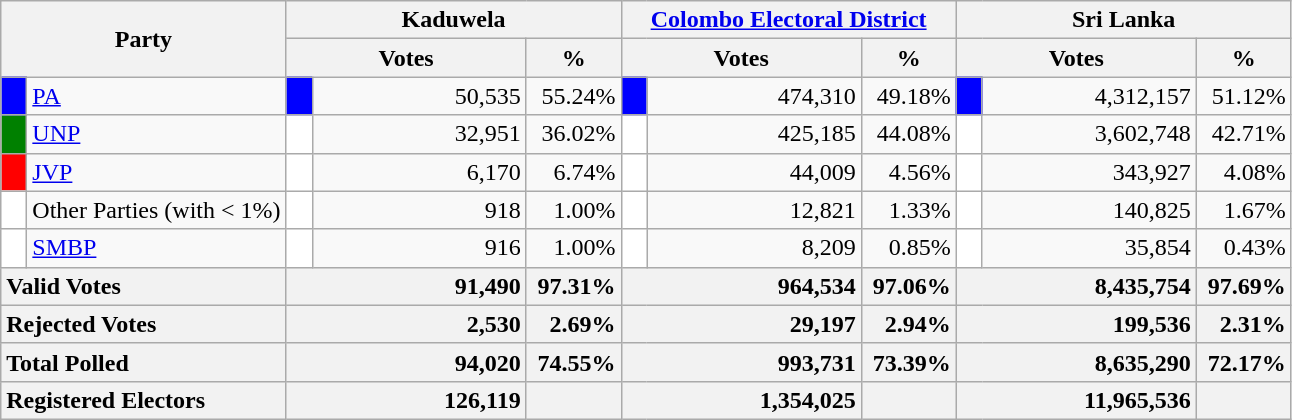<table class="wikitable">
<tr>
<th colspan="2" width="144px"rowspan="2">Party</th>
<th colspan="3" width="216px">Kaduwela</th>
<th colspan="3" width="216px"><a href='#'>Colombo Electoral District</a></th>
<th colspan="3" width="216px">Sri Lanka</th>
</tr>
<tr>
<th colspan="2" width="144px">Votes</th>
<th>%</th>
<th colspan="2" width="144px">Votes</th>
<th>%</th>
<th colspan="2" width="144px">Votes</th>
<th>%</th>
</tr>
<tr>
<td style="background-color:blue;" width="10px"></td>
<td style="text-align:left;"><a href='#'>PA</a></td>
<td style="background-color:blue;" width="10px"></td>
<td style="text-align:right;">50,535</td>
<td style="text-align:right;">55.24%</td>
<td style="background-color:blue;" width="10px"></td>
<td style="text-align:right;">474,310</td>
<td style="text-align:right;">49.18%</td>
<td style="background-color:blue;" width="10px"></td>
<td style="text-align:right;">4,312,157</td>
<td style="text-align:right;">51.12%</td>
</tr>
<tr>
<td style="background-color:green;" width="10px"></td>
<td style="text-align:left;"><a href='#'>UNP</a></td>
<td style="background-color:white;" width="10px"></td>
<td style="text-align:right;">32,951</td>
<td style="text-align:right;">36.02%</td>
<td style="background-color:white;" width="10px"></td>
<td style="text-align:right;">425,185</td>
<td style="text-align:right;">44.08%</td>
<td style="background-color:white;" width="10px"></td>
<td style="text-align:right;">3,602,748</td>
<td style="text-align:right;">42.71%</td>
</tr>
<tr>
<td style="background-color:red;" width="10px"></td>
<td style="text-align:left;"><a href='#'>JVP</a></td>
<td style="background-color:white;" width="10px"></td>
<td style="text-align:right;">6,170</td>
<td style="text-align:right;">6.74%</td>
<td style="background-color:white;" width="10px"></td>
<td style="text-align:right;">44,009</td>
<td style="text-align:right;">4.56%</td>
<td style="background-color:white;" width="10px"></td>
<td style="text-align:right;">343,927</td>
<td style="text-align:right;">4.08%</td>
</tr>
<tr>
<td style="background-color:white;" width="10px"></td>
<td style="text-align:left;">Other Parties (with < 1%)</td>
<td style="background-color:white;" width="10px"></td>
<td style="text-align:right;">918</td>
<td style="text-align:right;">1.00%</td>
<td style="background-color:white;" width="10px"></td>
<td style="text-align:right;">12,821</td>
<td style="text-align:right;">1.33%</td>
<td style="background-color:white;" width="10px"></td>
<td style="text-align:right;">140,825</td>
<td style="text-align:right;">1.67%</td>
</tr>
<tr>
<td style="background-color:white;" width="10px"></td>
<td style="text-align:left;"><a href='#'>SMBP</a></td>
<td style="background-color:white;" width="10px"></td>
<td style="text-align:right;">916</td>
<td style="text-align:right;">1.00%</td>
<td style="background-color:white;" width="10px"></td>
<td style="text-align:right;">8,209</td>
<td style="text-align:right;">0.85%</td>
<td style="background-color:white;" width="10px"></td>
<td style="text-align:right;">35,854</td>
<td style="text-align:right;">0.43%</td>
</tr>
<tr>
<th colspan="2" width="144px"style="text-align:left;">Valid Votes</th>
<th style="text-align:right;"colspan="2" width="144px">91,490</th>
<th style="text-align:right;">97.31%</th>
<th style="text-align:right;"colspan="2" width="144px">964,534</th>
<th style="text-align:right;">97.06%</th>
<th style="text-align:right;"colspan="2" width="144px">8,435,754</th>
<th style="text-align:right;">97.69%</th>
</tr>
<tr>
<th colspan="2" width="144px"style="text-align:left;">Rejected Votes</th>
<th style="text-align:right;"colspan="2" width="144px">2,530</th>
<th style="text-align:right;">2.69%</th>
<th style="text-align:right;"colspan="2" width="144px">29,197</th>
<th style="text-align:right;">2.94%</th>
<th style="text-align:right;"colspan="2" width="144px">199,536</th>
<th style="text-align:right;">2.31%</th>
</tr>
<tr>
<th colspan="2" width="144px"style="text-align:left;">Total Polled</th>
<th style="text-align:right;"colspan="2" width="144px">94,020</th>
<th style="text-align:right;">74.55%</th>
<th style="text-align:right;"colspan="2" width="144px">993,731</th>
<th style="text-align:right;">73.39%</th>
<th style="text-align:right;"colspan="2" width="144px">8,635,290</th>
<th style="text-align:right;">72.17%</th>
</tr>
<tr>
<th colspan="2" width="144px"style="text-align:left;">Registered Electors</th>
<th style="text-align:right;"colspan="2" width="144px">126,119</th>
<th></th>
<th style="text-align:right;"colspan="2" width="144px">1,354,025</th>
<th></th>
<th style="text-align:right;"colspan="2" width="144px">11,965,536</th>
<th></th>
</tr>
</table>
